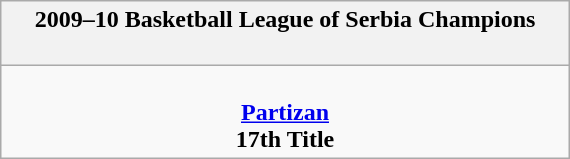<table class="wikitable" style="margin: 0 auto; width: 30%;">
<tr>
<th>2009–10 Basketball League of Serbia Champions<br><br></th>
</tr>
<tr>
<td align=center><br><strong><a href='#'>Partizan</a></strong><br><strong>17th Title</strong></td>
</tr>
</table>
